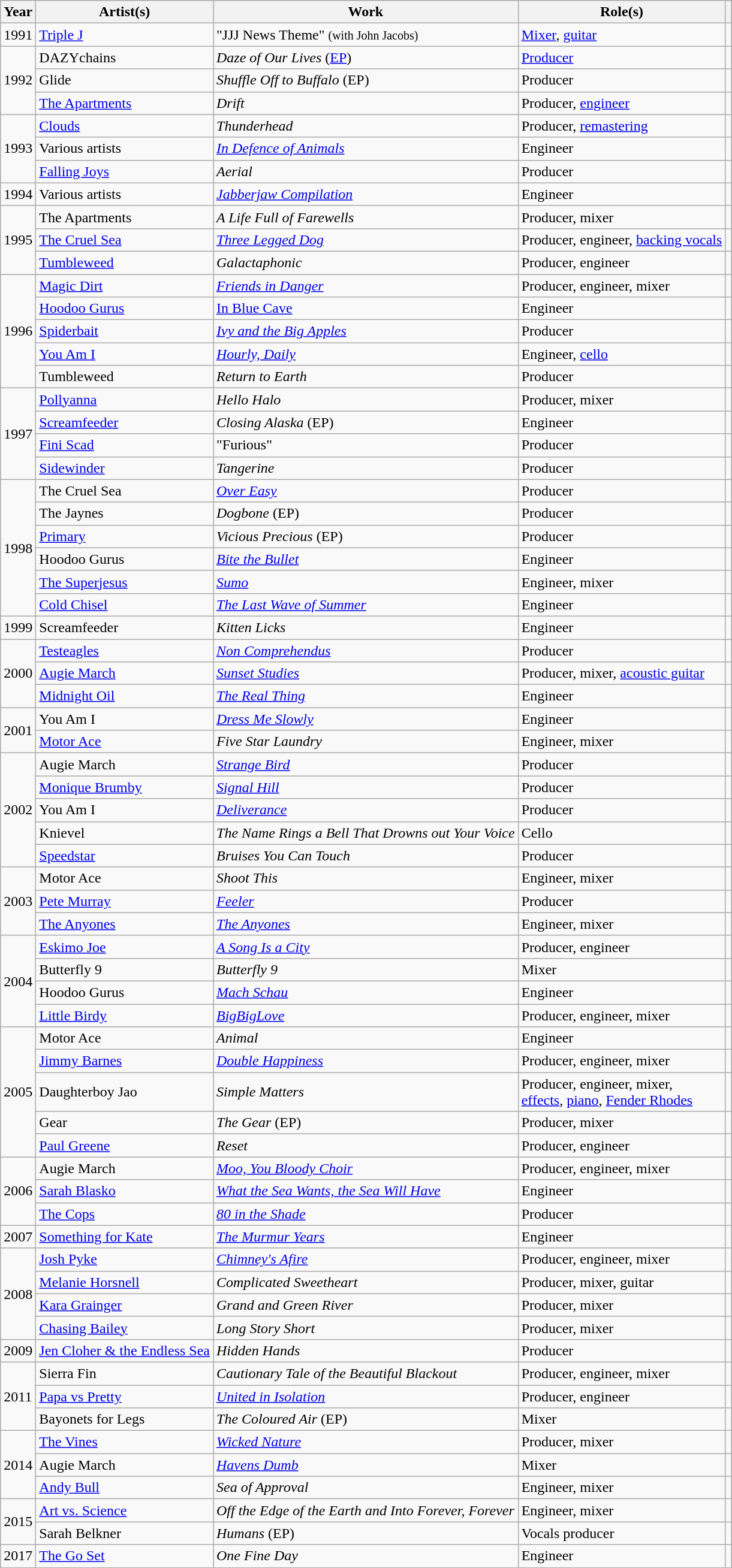<table class="wikitable">
<tr>
<th>Year</th>
<th>Artist(s)</th>
<th>Work</th>
<th>Role(s)</th>
<th></th>
</tr>
<tr>
<td>1991</td>
<td><a href='#'>Triple J</a></td>
<td>"JJJ News Theme" <small>(with John Jacobs)</small></td>
<td><a href='#'>Mixer</a>, <a href='#'>guitar</a></td>
<td></td>
</tr>
<tr>
<td rowspan="3">1992</td>
<td>DAZYchains</td>
<td><em>Daze of Our Lives</em> (<a href='#'>EP</a>)</td>
<td><a href='#'>Producer</a></td>
<td></td>
</tr>
<tr>
<td>Glide</td>
<td><em>Shuffle Off to Buffalo</em> (EP)</td>
<td>Producer</td>
<td></td>
</tr>
<tr>
<td><a href='#'>The Apartments</a></td>
<td><em>Drift</em></td>
<td>Producer, <a href='#'>engineer</a></td>
<td></td>
</tr>
<tr>
<td rowspan="3">1993</td>
<td><a href='#'>Clouds</a></td>
<td><em>Thunderhead</em></td>
<td>Producer, <a href='#'>remastering</a></td>
<td></td>
</tr>
<tr>
<td>Various artists</td>
<td><em><a href='#'>In Defence of Animals</a></em></td>
<td>Engineer</td>
<td></td>
</tr>
<tr>
<td><a href='#'>Falling Joys</a></td>
<td><em>Aerial</em></td>
<td>Producer</td>
<td></td>
</tr>
<tr>
<td>1994</td>
<td>Various artists</td>
<td><em><a href='#'>Jabberjaw Compilation</a></em></td>
<td>Engineer</td>
<td></td>
</tr>
<tr>
<td rowspan="3">1995</td>
<td>The Apartments</td>
<td><em>A Life Full of Farewells</em></td>
<td>Producer, mixer</td>
<td></td>
</tr>
<tr>
<td><a href='#'>The Cruel Sea</a></td>
<td><em><a href='#'>Three Legged Dog</a></em></td>
<td>Producer, engineer, <a href='#'>backing vocals</a></td>
<td></td>
</tr>
<tr>
<td><a href='#'>Tumbleweed</a></td>
<td><em>Galactaphonic</em></td>
<td>Producer, engineer</td>
<td></td>
</tr>
<tr>
<td rowspan="5">1996</td>
<td><a href='#'>Magic Dirt</a></td>
<td><em><a href='#'>Friends in Danger</a></em></td>
<td>Producer, engineer, mixer</td>
<td></td>
</tr>
<tr>
<td><a href='#'>Hoodoo Gurus</a></td>
<td><a href='#'>In Blue Cave</a></td>
<td>Engineer</td>
<td></td>
</tr>
<tr>
<td><a href='#'>Spiderbait</a></td>
<td><em><a href='#'>Ivy and the Big Apples</a></em></td>
<td>Producer</td>
<td></td>
</tr>
<tr>
<td><a href='#'>You Am I</a></td>
<td><em><a href='#'>Hourly, Daily</a></em></td>
<td>Engineer, <a href='#'>cello</a></td>
<td></td>
</tr>
<tr>
<td>Tumbleweed</td>
<td><em>Return to Earth</em></td>
<td>Producer</td>
<td></td>
</tr>
<tr>
<td rowspan="4">1997</td>
<td><a href='#'>Pollyanna</a></td>
<td><em>Hello Halo</em></td>
<td>Producer, mixer</td>
<td></td>
</tr>
<tr>
<td><a href='#'>Screamfeeder</a></td>
<td><em>Closing Alaska</em> (EP)</td>
<td>Engineer</td>
<td></td>
</tr>
<tr>
<td><a href='#'>Fini Scad</a></td>
<td>"Furious"</td>
<td>Producer</td>
<td></td>
</tr>
<tr>
<td><a href='#'>Sidewinder</a></td>
<td><em>Tangerine</em></td>
<td>Producer</td>
<td></td>
</tr>
<tr>
<td rowspan="6">1998</td>
<td>The Cruel Sea</td>
<td><em><a href='#'>Over Easy</a></em></td>
<td>Producer</td>
<td></td>
</tr>
<tr>
<td>The Jaynes</td>
<td><em>Dogbone</em> (EP)</td>
<td>Producer</td>
<td></td>
</tr>
<tr>
<td><a href='#'>Primary</a></td>
<td><em>Vicious Precious</em> (EP)</td>
<td>Producer</td>
<td></td>
</tr>
<tr>
<td>Hoodoo Gurus</td>
<td><em><a href='#'>Bite the Bullet</a></em></td>
<td>Engineer</td>
<td></td>
</tr>
<tr>
<td><a href='#'>The Superjesus</a></td>
<td><em><a href='#'>Sumo</a></em></td>
<td>Engineer, mixer</td>
<td></td>
</tr>
<tr>
<td><a href='#'>Cold Chisel</a></td>
<td><em><a href='#'>The Last Wave of Summer</a></em></td>
<td>Engineer</td>
<td></td>
</tr>
<tr>
<td>1999</td>
<td>Screamfeeder</td>
<td><em>Kitten Licks</em></td>
<td>Engineer</td>
<td></td>
</tr>
<tr>
<td rowspan="3">2000</td>
<td><a href='#'>Testeagles</a></td>
<td><em><a href='#'>Non Comprehendus</a></em></td>
<td>Producer</td>
<td></td>
</tr>
<tr>
<td><a href='#'>Augie March</a></td>
<td><em><a href='#'>Sunset Studies</a></em></td>
<td>Producer, mixer, <a href='#'>acoustic guitar</a></td>
<td></td>
</tr>
<tr>
<td><a href='#'>Midnight Oil</a></td>
<td><em><a href='#'>The Real Thing</a></em></td>
<td>Engineer</td>
<td></td>
</tr>
<tr>
<td rowspan="2">2001</td>
<td>You Am I</td>
<td><em><a href='#'>Dress Me Slowly</a></em></td>
<td>Engineer</td>
<td></td>
</tr>
<tr>
<td><a href='#'>Motor Ace</a></td>
<td><em>Five Star Laundry</em></td>
<td>Engineer, mixer</td>
<td></td>
</tr>
<tr>
<td rowspan="5">2002</td>
<td>Augie March</td>
<td><em><a href='#'>Strange Bird</a></em></td>
<td>Producer</td>
<td></td>
</tr>
<tr>
<td><a href='#'>Monique Brumby</a></td>
<td><em><a href='#'>Signal Hill</a></em></td>
<td>Producer</td>
<td></td>
</tr>
<tr>
<td>You Am I</td>
<td><em><a href='#'>Deliverance</a></em></td>
<td>Producer</td>
<td></td>
</tr>
<tr>
<td>Knievel</td>
<td><em>The Name Rings a Bell That Drowns out Your Voice</em></td>
<td>Cello</td>
<td></td>
</tr>
<tr>
<td><a href='#'>Speedstar</a></td>
<td><em>Bruises You Can Touch</em></td>
<td>Producer</td>
<td></td>
</tr>
<tr>
<td rowspan="3">2003</td>
<td>Motor Ace</td>
<td><em>Shoot This</em></td>
<td>Engineer, mixer</td>
<td></td>
</tr>
<tr>
<td><a href='#'>Pete Murray</a></td>
<td><em><a href='#'>Feeler</a></em></td>
<td>Producer</td>
<td></td>
</tr>
<tr>
<td><a href='#'>The Anyones</a></td>
<td><em><a href='#'>The Anyones</a></em></td>
<td>Engineer, mixer</td>
<td></td>
</tr>
<tr>
<td rowspan="4">2004</td>
<td><a href='#'>Eskimo Joe</a></td>
<td><em><a href='#'>A Song Is a City</a></em></td>
<td>Producer, engineer</td>
<td></td>
</tr>
<tr>
<td>Butterfly 9</td>
<td><em>Butterfly 9</em></td>
<td>Mixer</td>
<td></td>
</tr>
<tr>
<td>Hoodoo Gurus</td>
<td><em><a href='#'>Mach Schau</a></em></td>
<td>Engineer</td>
<td></td>
</tr>
<tr>
<td><a href='#'>Little Birdy</a></td>
<td><em><a href='#'>BigBigLove</a></em></td>
<td>Producer, engineer, mixer</td>
<td></td>
</tr>
<tr>
<td rowspan="5">2005</td>
<td>Motor Ace</td>
<td><em>Animal</em></td>
<td>Engineer</td>
<td></td>
</tr>
<tr>
<td><a href='#'>Jimmy Barnes</a></td>
<td><em><a href='#'>Double Happiness</a></em></td>
<td>Producer, engineer, mixer</td>
<td></td>
</tr>
<tr>
<td>Daughterboy Jao</td>
<td><em>Simple Matters</em></td>
<td>Producer, engineer, mixer,<br><a href='#'>effects</a>, <a href='#'>piano</a>, <a href='#'>Fender Rhodes</a></td>
<td></td>
</tr>
<tr>
<td>Gear</td>
<td><em>The Gear</em> (EP)</td>
<td>Producer, mixer</td>
<td></td>
</tr>
<tr>
<td><a href='#'>Paul Greene</a></td>
<td><em>Reset</em></td>
<td>Producer, engineer</td>
<td></td>
</tr>
<tr>
<td rowspan="3">2006</td>
<td>Augie March</td>
<td><em><a href='#'>Moo, You Bloody Choir</a></em></td>
<td>Producer, engineer, mixer</td>
<td></td>
</tr>
<tr>
<td><a href='#'>Sarah Blasko</a></td>
<td><em><a href='#'>What the Sea Wants, the Sea Will Have</a></em></td>
<td>Engineer</td>
<td></td>
</tr>
<tr>
<td><a href='#'>The Cops</a></td>
<td><em><a href='#'>80 in the Shade</a></em></td>
<td>Producer</td>
<td></td>
</tr>
<tr>
<td>2007</td>
<td><a href='#'>Something for Kate</a></td>
<td><em><a href='#'>The Murmur Years</a></em></td>
<td>Engineer</td>
<td></td>
</tr>
<tr>
<td rowspan="4">2008</td>
<td><a href='#'>Josh Pyke</a></td>
<td><em><a href='#'>Chimney's Afire</a></em></td>
<td>Producer, engineer, mixer</td>
<td></td>
</tr>
<tr>
<td><a href='#'>Melanie Horsnell</a></td>
<td><em>Complicated Sweetheart</em></td>
<td>Producer, mixer, guitar</td>
<td></td>
</tr>
<tr>
<td><a href='#'>Kara Grainger</a></td>
<td><em>Grand and Green River</em></td>
<td>Producer, mixer</td>
<td></td>
</tr>
<tr>
<td><a href='#'>Chasing Bailey</a></td>
<td><em>Long Story Short</em></td>
<td>Producer, mixer</td>
<td></td>
</tr>
<tr>
<td>2009</td>
<td><a href='#'>Jen Cloher & the Endless Sea</a></td>
<td><em>Hidden Hands</em></td>
<td>Producer</td>
<td></td>
</tr>
<tr>
<td rowspan="3">2011</td>
<td>Sierra Fin</td>
<td><em>Cautionary Tale of the Beautiful Blackout</em></td>
<td>Producer, engineer, mixer</td>
<td></td>
</tr>
<tr>
<td><a href='#'>Papa vs Pretty</a></td>
<td><em><a href='#'>United in Isolation</a></em></td>
<td>Producer, engineer</td>
<td></td>
</tr>
<tr>
<td>Bayonets for Legs</td>
<td><em>The Coloured Air</em> (EP)</td>
<td>Mixer</td>
<td></td>
</tr>
<tr>
<td rowspan="3">2014</td>
<td><a href='#'>The Vines</a></td>
<td><em><a href='#'>Wicked Nature</a></em></td>
<td>Producer, mixer</td>
<td></td>
</tr>
<tr>
<td>Augie March</td>
<td><em><a href='#'>Havens Dumb</a></em></td>
<td>Mixer</td>
<td></td>
</tr>
<tr>
<td><a href='#'>Andy Bull</a></td>
<td><em>Sea of Approval</em></td>
<td>Engineer, mixer</td>
<td></td>
</tr>
<tr>
<td rowspan="2">2015</td>
<td><a href='#'>Art vs. Science</a></td>
<td><em>Off the Edge of the Earth and Into Forever, Forever</em></td>
<td>Engineer, mixer</td>
<td></td>
</tr>
<tr>
<td>Sarah Belkner</td>
<td><em>Humans</em> (EP)</td>
<td>Vocals producer</td>
<td></td>
</tr>
<tr>
<td>2017</td>
<td><a href='#'>The Go Set</a></td>
<td><em>One Fine Day</em></td>
<td>Engineer</td>
<td></td>
</tr>
<tr>
</tr>
</table>
